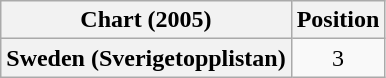<table class="wikitable plainrowheaders" style="text-align:center">
<tr>
<th>Chart (2005)</th>
<th>Position</th>
</tr>
<tr>
<th scope="row">Sweden (Sverigetopplistan)</th>
<td>3</td>
</tr>
</table>
